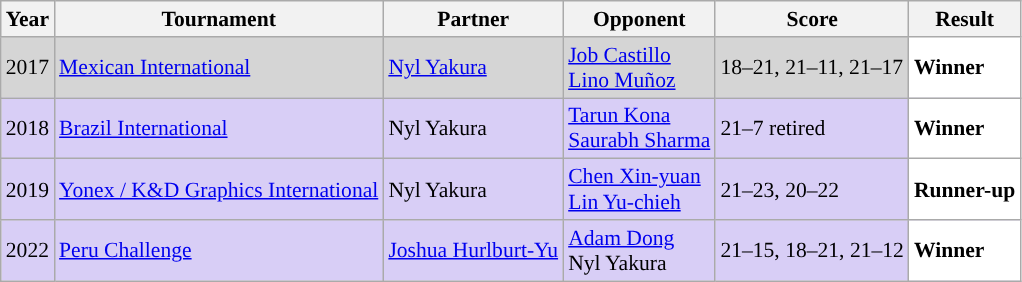<table class="sortable wikitable" style="font-size: 90%;">
<tr>
<th>Year</th>
<th>Tournament</th>
<th>Partner</th>
<th>Opponent</th>
<th>Score</th>
<th>Result</th>
</tr>
<tr style="background:#D5D5D5">
<td align="center">2017</td>
<td align="left"><a href='#'>Mexican International</a></td>
<td align="left"> <a href='#'>Nyl Yakura</a></td>
<td align="left"> <a href='#'>Job Castillo</a><br> <a href='#'>Lino Muñoz</a></td>
<td align="left">18–21, 21–11, 21–17</td>
<td style="text-align:left; background:white"> <strong>Winner</strong></td>
</tr>
<tr style="background:#D8CEF6">
<td align="center">2018</td>
<td align="left"><a href='#'>Brazil International</a></td>
<td align="left"> Nyl Yakura</td>
<td align="left"> <a href='#'>Tarun Kona</a><br> <a href='#'>Saurabh Sharma</a></td>
<td align="left">21–7 retired</td>
<td style="text-align:left; background:white"> <strong>Winner</strong></td>
</tr>
<tr style="background:#D8CEF6">
<td align="center">2019</td>
<td align="left"><a href='#'>Yonex / K&D Graphics International</a></td>
<td align="left"> Nyl Yakura</td>
<td align="left"> <a href='#'>Chen Xin-yuan</a><br> <a href='#'>Lin Yu-chieh</a></td>
<td align="left">21–23, 20–22</td>
<td style="text-align:left; background:white"> <strong>Runner-up</strong></td>
</tr>
<tr style="background:#D8CEF6">
<td align="center">2022</td>
<td align="left"><a href='#'>Peru Challenge</a></td>
<td align="left"> <a href='#'>Joshua Hurlburt-Yu</a></td>
<td align="left"> <a href='#'>Adam Dong</a><br> Nyl Yakura</td>
<td align="left">21–15, 18–21, 21–12</td>
<td style="text-align:left; background:white"> <strong>Winner</strong></td>
</tr>
</table>
